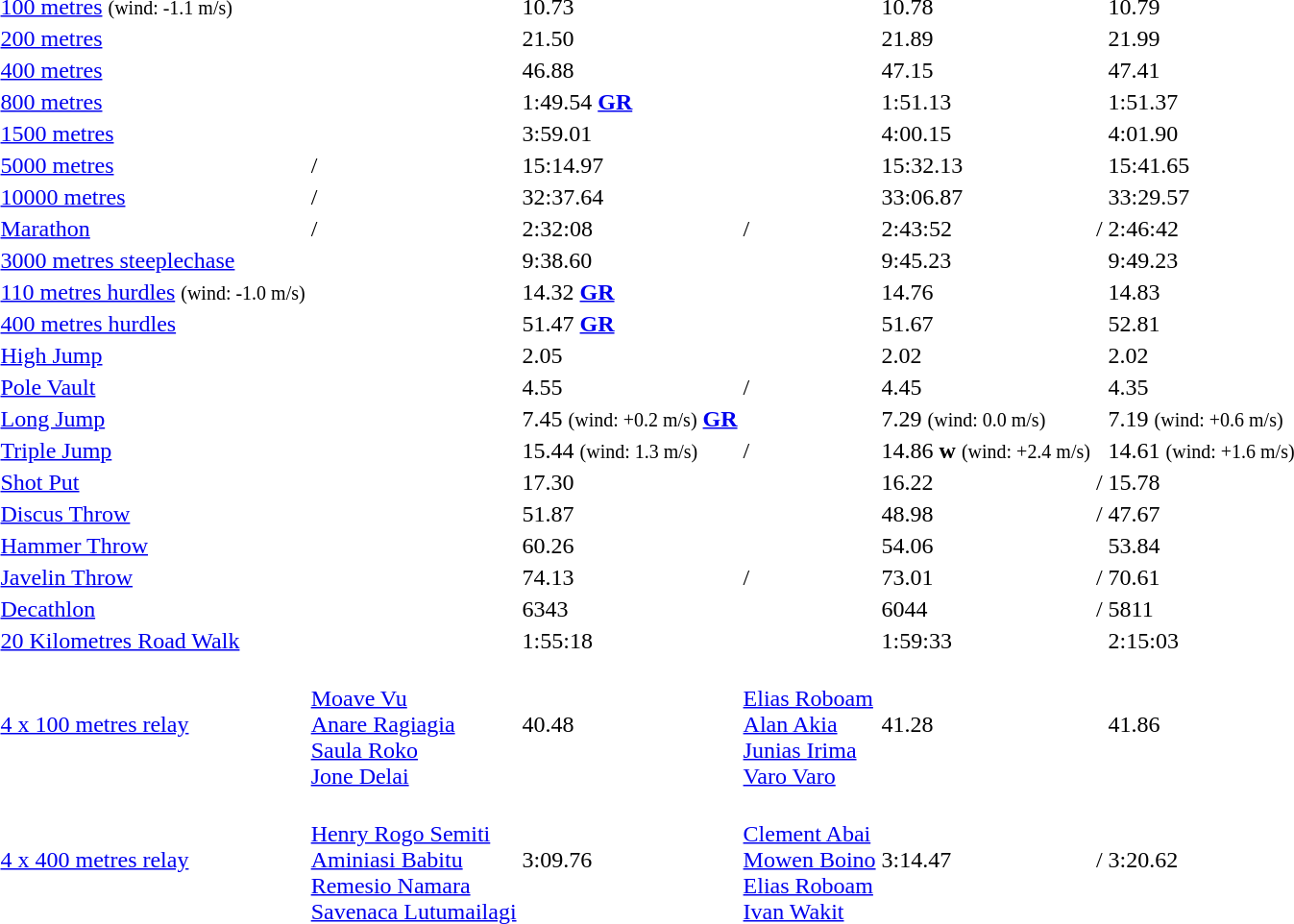<table>
<tr>
<td><a href='#'>100 metres</a> <small>(wind: -1.1 m/s)</small></td>
<td></td>
<td>10.73</td>
<td></td>
<td>10.78</td>
<td></td>
<td>10.79</td>
</tr>
<tr>
<td><a href='#'>200 metres</a></td>
<td></td>
<td>21.50</td>
<td></td>
<td>21.89</td>
<td></td>
<td>21.99</td>
</tr>
<tr>
<td><a href='#'>400 metres</a></td>
<td></td>
<td>46.88</td>
<td></td>
<td>47.15</td>
<td></td>
<td>47.41</td>
</tr>
<tr>
<td><a href='#'>800 metres</a></td>
<td></td>
<td>1:49.54 <strong><a href='#'>GR</a></strong></td>
<td></td>
<td>1:51.13</td>
<td></td>
<td>1:51.37</td>
</tr>
<tr>
<td><a href='#'>1500 metres</a></td>
<td></td>
<td>3:59.01</td>
<td></td>
<td>4:00.15</td>
<td></td>
<td>4:01.90</td>
</tr>
<tr>
<td><a href='#'>5000 metres</a></td>
<td>/</td>
<td>15:14.97</td>
<td></td>
<td>15:32.13</td>
<td></td>
<td>15:41.65</td>
</tr>
<tr>
<td><a href='#'>10000 metres</a></td>
<td>/</td>
<td>32:37.64</td>
<td></td>
<td>33:06.87</td>
<td></td>
<td>33:29.57</td>
</tr>
<tr>
<td><a href='#'>Marathon</a></td>
<td>/</td>
<td>2:32:08</td>
<td>/</td>
<td>2:43:52</td>
<td>/</td>
<td>2:46:42</td>
</tr>
<tr>
<td><a href='#'>3000 metres steeplechase</a></td>
<td></td>
<td>9:38.60</td>
<td></td>
<td>9:45.23</td>
<td></td>
<td>9:49.23</td>
</tr>
<tr>
<td><a href='#'>110 metres hurdles</a> <small>(wind: -1.0 m/s)</small></td>
<td></td>
<td>14.32 <strong><a href='#'>GR</a></strong></td>
<td></td>
<td>14.76</td>
<td></td>
<td>14.83</td>
</tr>
<tr>
<td><a href='#'>400 metres hurdles</a></td>
<td></td>
<td>51.47 <strong><a href='#'>GR</a></strong></td>
<td></td>
<td>51.67</td>
<td></td>
<td>52.81</td>
</tr>
<tr>
<td><a href='#'>High Jump</a></td>
<td></td>
<td>2.05</td>
<td></td>
<td>2.02</td>
<td></td>
<td>2.02</td>
</tr>
<tr>
<td><a href='#'>Pole Vault</a></td>
<td></td>
<td>4.55</td>
<td>/</td>
<td>4.45</td>
<td></td>
<td>4.35</td>
</tr>
<tr>
<td><a href='#'>Long Jump</a></td>
<td></td>
<td>7.45 <small>(wind: +0.2 m/s)</small> <strong><a href='#'>GR</a></strong></td>
<td></td>
<td>7.29 <small>(wind: 0.0 m/s)</small></td>
<td></td>
<td>7.19 <small>(wind: +0.6 m/s)</small></td>
</tr>
<tr>
<td><a href='#'>Triple Jump</a></td>
<td></td>
<td>15.44 <small>(wind: 1.3 m/s)</small></td>
<td>/</td>
<td>14.86 <strong>w</strong> <small>(wind: +2.4 m/s)</small></td>
<td></td>
<td>14.61 <small>(wind: +1.6 m/s)</small></td>
</tr>
<tr>
<td><a href='#'>Shot Put</a></td>
<td></td>
<td>17.30</td>
<td></td>
<td>16.22</td>
<td>/</td>
<td>15.78</td>
</tr>
<tr>
<td><a href='#'>Discus Throw</a></td>
<td></td>
<td>51.87</td>
<td></td>
<td>48.98</td>
<td>/</td>
<td>47.67</td>
</tr>
<tr>
<td><a href='#'>Hammer Throw</a></td>
<td></td>
<td>60.26</td>
<td></td>
<td>54.06</td>
<td></td>
<td>53.84</td>
</tr>
<tr>
<td><a href='#'>Javelin Throw</a></td>
<td></td>
<td>74.13</td>
<td>/</td>
<td>73.01</td>
<td>/</td>
<td>70.61</td>
</tr>
<tr>
<td><a href='#'>Decathlon</a></td>
<td></td>
<td>6343</td>
<td></td>
<td>6044</td>
<td>/</td>
<td>5811</td>
</tr>
<tr>
<td><a href='#'>20 Kilometres Road Walk</a></td>
<td></td>
<td>1:55:18</td>
<td></td>
<td>1:59:33</td>
<td></td>
<td>2:15:03</td>
</tr>
<tr>
<td><a href='#'>4 x 100 metres relay</a></td>
<td> <br> <a href='#'>Moave Vu</a> <br> <a href='#'>Anare Ragiagia</a> <br> <a href='#'>Saula Roko</a> <br> <a href='#'>Jone Delai</a></td>
<td>40.48</td>
<td> <br> <a href='#'>Elias Roboam</a> <br> <a href='#'>Alan Akia</a> <br> <a href='#'>Junias Irima</a> <br> <a href='#'>Varo Varo</a></td>
<td>41.28</td>
<td></td>
<td>41.86</td>
</tr>
<tr>
<td><a href='#'>4 x 400 metres relay</a></td>
<td> <br> <a href='#'>Henry Rogo Semiti</a> <br> <a href='#'>Aminiasi Babitu</a> <br> <a href='#'>Remesio Namara</a> <br> <a href='#'>Savenaca Lutumailagi</a></td>
<td>3:09.76</td>
<td> <br> <a href='#'>Clement Abai</a> <br> <a href='#'>Mowen Boino</a> <br> <a href='#'>Elias Roboam</a> <br> <a href='#'>Ivan Wakit</a></td>
<td>3:14.47</td>
<td>/</td>
<td>3:20.62</td>
</tr>
</table>
